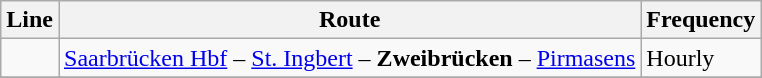<table class="wikitable">
<tr>
<th>Line</th>
<th>Route</th>
<th>Frequency</th>
</tr>
<tr>
<td></td>
<td><a href='#'>Saarbrücken Hbf</a> – <a href='#'>St. Ingbert</a> – <strong>Zweibrücken</strong> – <a href='#'>Pirmasens</a></td>
<td>Hourly</td>
</tr>
<tr>
</tr>
</table>
